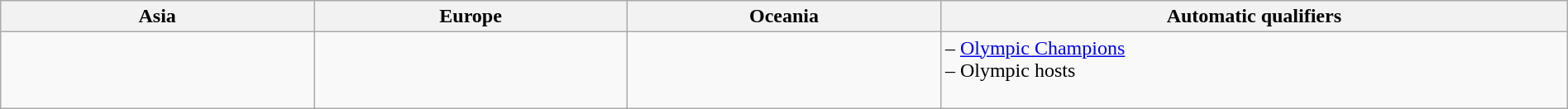<table class=wikitable width=100% valign=top>
<tr>
<th width=13%>Asia</th>
<th width=13%>Europe</th>
<th width=13%>Oceania</th>
<th width=26%>Automatic qualifiers</th>
</tr>
<tr valign=top>
<td></td>
<td><br><br><br></td>
<td></td>
<td> – <a href='#'>Olympic Champions</a><br> – Olympic hosts</td>
</tr>
</table>
